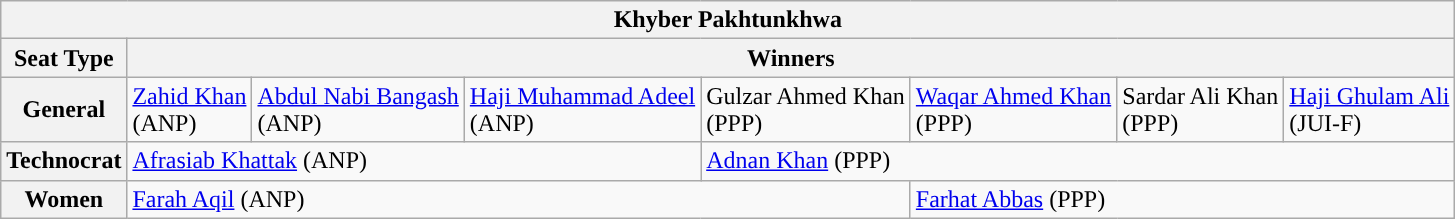<table class="wikitable">
<tr>
<th colspan="8">Khyber Pakhtunkhwa</th>
</tr>
<tr>
<th>Seat Type</th>
<th colspan="7">Winners</th>
</tr>
<tr>
<th>General</th>
<td style="background:"><a href='#'>Zahid Khan</a><br>(ANP)</td>
<td style="background:"><a href='#'>Abdul Nabi Bangash</a><br>(ANP)</td>
<td style="background:"><a href='#'>Haji Muhammad Adeel</a><br>(ANP)</td>
<td style="background:">Gulzar Ahmed Khan<br>(PPP)</td>
<td style="background:"><a href='#'>Waqar Ahmed Khan</a><br>(PPP)</td>
<td style="background:">Sardar Ali Khan<br>(PPP)</td>
<td style="background:"><a href='#'>Haji Ghulam Ali</a><br>(JUI-F)</td>
</tr>
<tr>
<th>Technocrat</th>
<td colspan="3" style="background:"><a href='#'>Afrasiab Khattak</a> (ANP)</td>
<td colspan="4" style="background:"><a href='#'>Adnan Khan</a> (PPP)</td>
</tr>
<tr>
<th>Women</th>
<td colspan="4" style="background:"><a href='#'>Farah Aqil</a> (ANP)</td>
<td colspan="3" style="background:"><a href='#'>Farhat Abbas</a> (PPP)</td>
</tr>
</table>
